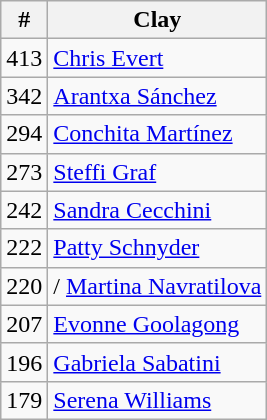<table class="wikitable">
<tr>
<th>#</th>
<th>Clay</th>
</tr>
<tr>
<td>413</td>
<td> <a href='#'>Chris Evert</a></td>
</tr>
<tr>
<td>342</td>
<td> <a href='#'>Arantxa Sánchez</a></td>
</tr>
<tr>
<td>294</td>
<td> <a href='#'>Conchita Martínez</a></td>
</tr>
<tr>
<td>273</td>
<td> <a href='#'>Steffi Graf</a></td>
</tr>
<tr>
<td>242</td>
<td> <a href='#'>Sandra Cecchini</a></td>
</tr>
<tr>
<td>222</td>
<td> <a href='#'>Patty Schnyder</a></td>
</tr>
<tr>
<td>220</td>
<td>/ <a href='#'>Martina Navratilova</a></td>
</tr>
<tr>
<td>207</td>
<td> <a href='#'>Evonne Goolagong</a></td>
</tr>
<tr>
<td>196</td>
<td> <a href='#'>Gabriela Sabatini</a></td>
</tr>
<tr>
<td>179</td>
<td> <a href='#'>Serena Williams</a></td>
</tr>
</table>
